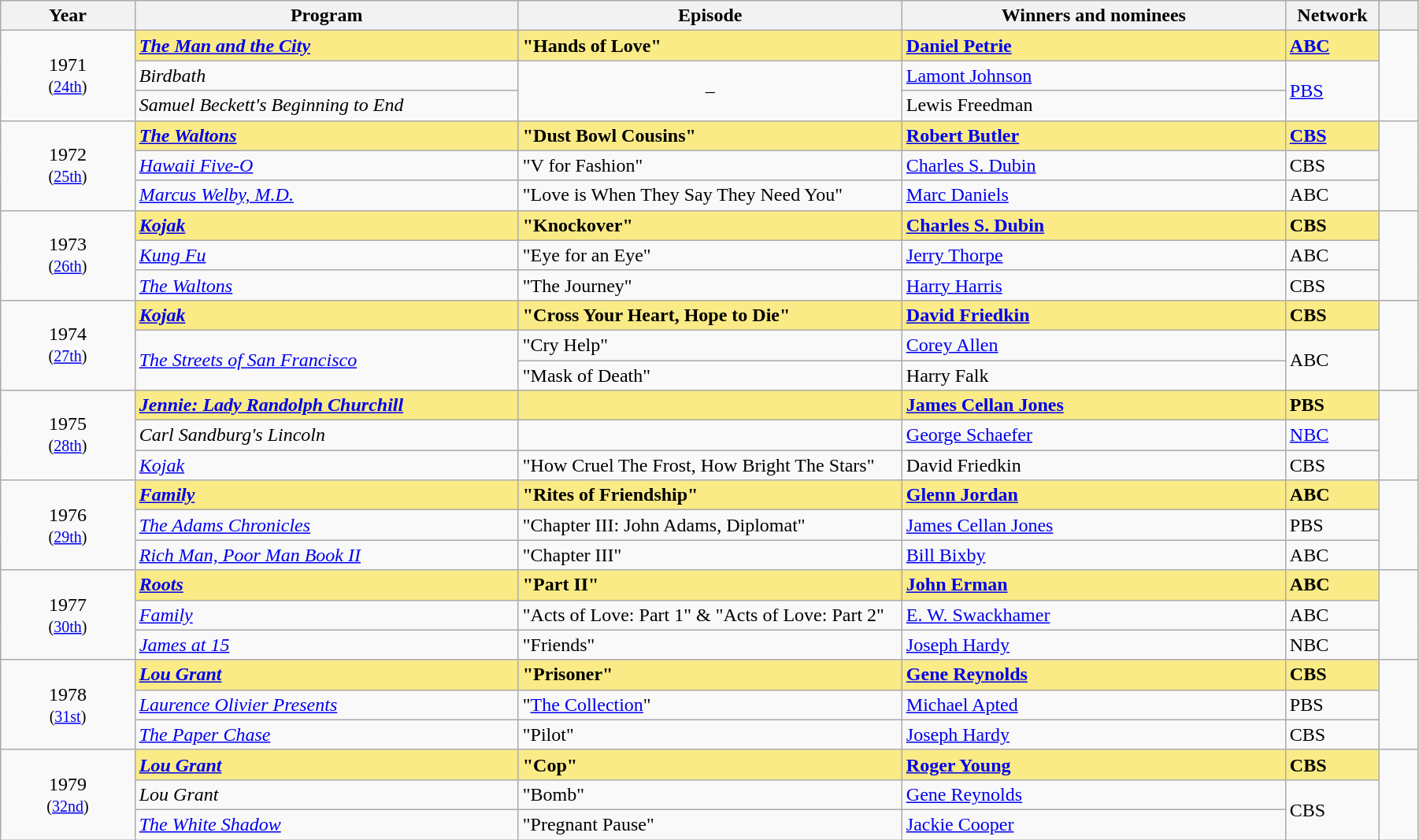<table class="wikitable" width="95%" cellpadding="5">
<tr>
<th width="7%">Year</th>
<th width="20%">Program</th>
<th width="20%">Episode</th>
<th width="20%">Winners and nominees</th>
<th width="3%">Network</th>
<th width="2%"></th>
</tr>
<tr>
<td rowspan=3 style="text-align:center;">1971<br><small>(<a href='#'>24th</a>)</small></td>
<td style="background:#FAEB86;"><strong><em><a href='#'>The Man and the City</a></em></strong></td>
<td style="background:#FAEB86;"><strong>"Hands of Love"</strong></td>
<td style="background:#FAEB86;"><strong><a href='#'>Daniel Petrie</a></strong></td>
<td style="background:#FAEB86;"><strong><a href='#'>ABC</a></strong></td>
<td rowspan="3" style="text-align:center;"></td>
</tr>
<tr>
<td><em>Birdbath</em></td>
<td rowspan=2 style="text-align: center;">–</td>
<td><a href='#'>Lamont Johnson</a></td>
<td rowspan=2><a href='#'>PBS</a></td>
</tr>
<tr>
<td><em>Samuel Beckett's Beginning to End</em></td>
<td>Lewis Freedman</td>
</tr>
<tr>
<td rowspan=3 style="text-align:center;">1972<br><small>(<a href='#'>25th</a>)</small></td>
<td style="background:#FAEB86;"><strong><em><a href='#'>The Waltons</a></em></strong></td>
<td style="background:#FAEB86;"><strong>"Dust Bowl Cousins"</strong></td>
<td style="background:#FAEB86;"><strong><a href='#'>Robert Butler</a></strong></td>
<td style="background:#FAEB86;"><strong><a href='#'>CBS</a></strong></td>
<td rowspan="3" style="text-align:center;"></td>
</tr>
<tr>
<td><em><a href='#'>Hawaii Five-O</a></em></td>
<td>"V for Fashion"</td>
<td><a href='#'>Charles S. Dubin</a></td>
<td>CBS</td>
</tr>
<tr>
<td><em><a href='#'>Marcus Welby, M.D.</a></em></td>
<td>"Love is When They Say They Need You"</td>
<td><a href='#'>Marc Daniels</a></td>
<td>ABC</td>
</tr>
<tr>
<td rowspan=3 style="text-align:center;">1973<br><small>(<a href='#'>26th</a>)</small></td>
<td style="background:#FAEB86;"><strong><em><a href='#'>Kojak</a></em></strong></td>
<td style="background:#FAEB86;"><strong>"Knockover"</strong></td>
<td style="background:#FAEB86;"><strong><a href='#'>Charles S. Dubin</a></strong></td>
<td style="background:#FAEB86;"><strong>CBS</strong></td>
<td rowspan="3" style="text-align:center;"></td>
</tr>
<tr>
<td><em><a href='#'>Kung Fu</a></em></td>
<td>"Eye for an Eye"</td>
<td><a href='#'>Jerry Thorpe</a></td>
<td>ABC</td>
</tr>
<tr>
<td><em><a href='#'>The Waltons</a></em></td>
<td>"The Journey"</td>
<td><a href='#'>Harry Harris</a></td>
<td>CBS</td>
</tr>
<tr>
<td rowspan=3 style="text-align:center;">1974<br><small>(<a href='#'>27th</a>)</small></td>
<td style="background:#FAEB86;"><strong><em><a href='#'>Kojak</a></em></strong></td>
<td style="background:#FAEB86;"><strong>"Cross Your Heart, Hope to Die"</strong></td>
<td style="background:#FAEB86;"><strong><a href='#'>David Friedkin</a></strong></td>
<td style="background:#FAEB86;"><strong>CBS</strong></td>
<td rowspan="3" style="text-align:center;"></td>
</tr>
<tr>
<td rowspan=2><em><a href='#'>The Streets of San Francisco</a></em></td>
<td>"Cry Help"</td>
<td><a href='#'>Corey Allen</a></td>
<td rowspan=2>ABC</td>
</tr>
<tr>
<td>"Mask of Death"</td>
<td>Harry Falk</td>
</tr>
<tr>
<td rowspan=3 style="text-align:center;">1975<br><small>(<a href='#'>28th</a>)</small></td>
<td style="background:#FAEB86;"><strong><em><a href='#'>Jennie: Lady Randolph Churchill</a></em></strong></td>
<td style="background:#FAEB86;"></td>
<td style="background:#FAEB86;"><strong><a href='#'>James Cellan Jones</a></strong></td>
<td style="background:#FAEB86;"><strong>PBS</strong></td>
<td rowspan="3" style="text-align:center;"></td>
</tr>
<tr>
<td><em>Carl Sandburg's Lincoln</em></td>
<td></td>
<td><a href='#'>George Schaefer</a></td>
<td><a href='#'>NBC</a></td>
</tr>
<tr>
<td><em><a href='#'>Kojak</a></em></td>
<td>"How Cruel The Frost, How Bright The Stars"</td>
<td>David Friedkin</td>
<td>CBS</td>
</tr>
<tr>
<td rowspan=3 style="text-align:center;">1976<br><small>(<a href='#'>29th</a>)</small></td>
<td style="background:#FAEB86;"><strong><em><a href='#'>Family</a></em></strong></td>
<td style="background:#FAEB86;"><strong>"Rites of Friendship"</strong></td>
<td style="background:#FAEB86;"><strong><a href='#'>Glenn Jordan</a></strong></td>
<td style="background:#FAEB86;"><strong>ABC</strong></td>
<td rowspan="3" style="text-align:center;"></td>
</tr>
<tr>
<td><em><a href='#'>The Adams Chronicles</a></em></td>
<td>"Chapter III: John Adams, Diplomat"</td>
<td><a href='#'>James Cellan Jones</a></td>
<td>PBS</td>
</tr>
<tr>
<td><em><a href='#'>Rich Man, Poor Man Book II</a></em></td>
<td>"Chapter III"</td>
<td><a href='#'>Bill Bixby</a></td>
<td>ABC</td>
</tr>
<tr>
<td rowspan=3 style="text-align:center;">1977<br><small>(<a href='#'>30th</a>)</small></td>
<td style="background:#FAEB86;"><strong><em><a href='#'>Roots</a></em></strong></td>
<td style="background:#FAEB86;"><strong>"Part II"</strong></td>
<td style="background:#FAEB86;"><strong><a href='#'>John Erman</a></strong></td>
<td style="background:#FAEB86;"><strong>ABC</strong></td>
<td rowspan="3" style="text-align:center;"></td>
</tr>
<tr>
<td><em><a href='#'>Family</a></em></td>
<td>"Acts of Love: Part 1" & "Acts of Love: Part 2"</td>
<td><a href='#'>E. W. Swackhamer</a></td>
<td>ABC</td>
</tr>
<tr>
<td><em><a href='#'>James at 15</a></em></td>
<td>"Friends"</td>
<td><a href='#'>Joseph Hardy</a></td>
<td>NBC</td>
</tr>
<tr>
<td rowspan=3 style="text-align:center;">1978<br><small>(<a href='#'>31st</a>)</small></td>
<td style="background:#FAEB86;"><strong><em><a href='#'>Lou Grant</a></em></strong></td>
<td style="background:#FAEB86;"><strong>"Prisoner"</strong></td>
<td style="background:#FAEB86;"><strong><a href='#'>Gene Reynolds</a></strong></td>
<td style="background:#FAEB86;"><strong>CBS</strong></td>
<td rowspan="3" style="text-align:center;"></td>
</tr>
<tr>
<td><em><a href='#'>Laurence Olivier Presents</a></em></td>
<td>"<a href='#'>The Collection</a>"</td>
<td><a href='#'>Michael Apted</a></td>
<td>PBS</td>
</tr>
<tr>
<td><em><a href='#'>The Paper Chase</a></em></td>
<td>"Pilot"</td>
<td><a href='#'>Joseph Hardy</a></td>
<td>CBS</td>
</tr>
<tr>
<td rowspan=3 style="text-align:center;">1979<br><small>(<a href='#'>32nd</a>)</small></td>
<td style="background:#FAEB86;"><strong><em><a href='#'>Lou Grant</a></em></strong></td>
<td style="background:#FAEB86;"><strong>"Cop"</strong></td>
<td style="background:#FAEB86;"><strong><a href='#'>Roger Young</a></strong></td>
<td style="background:#FAEB86;"><strong>CBS</strong></td>
<td rowspan="3" style="text-align:center;"></td>
</tr>
<tr>
<td><em>Lou Grant</em></td>
<td>"Bomb"</td>
<td><a href='#'>Gene Reynolds</a></td>
<td rowspan=2>CBS</td>
</tr>
<tr>
<td><em><a href='#'>The White Shadow</a></em></td>
<td>"Pregnant Pause"</td>
<td><a href='#'>Jackie Cooper</a></td>
</tr>
</table>
